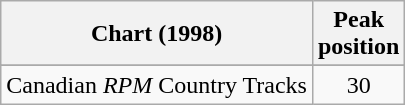<table class="wikitable sortable">
<tr>
<th align="left">Chart (1998)</th>
<th align="center">Peak<br>position</th>
</tr>
<tr>
</tr>
<tr>
<td align="left">Canadian <em>RPM</em> Country Tracks</td>
<td align="center">30</td>
</tr>
</table>
